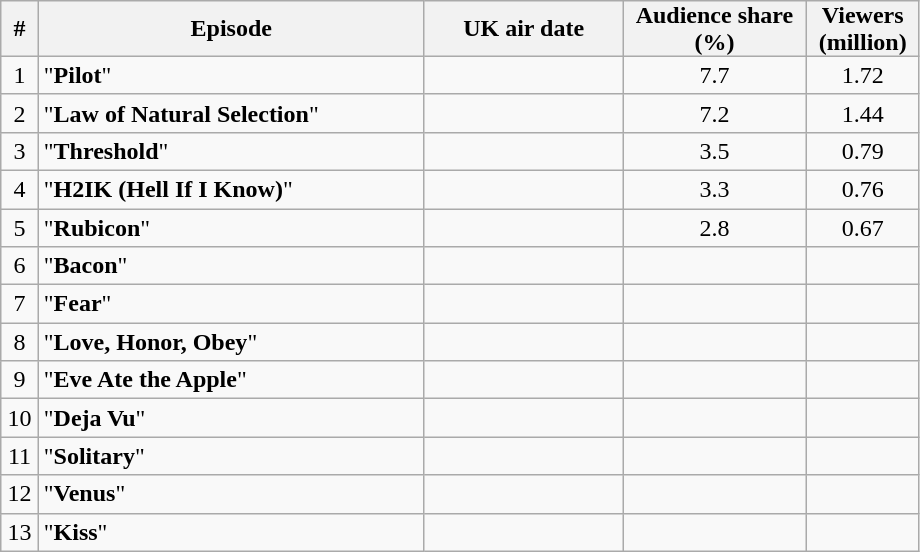<table style="text-align:center;" class="wikitable sortable">
<tr>
<th style="padding:0 8px;">#</th>
<th style="width:250px;" class="unsortable">Episode</th>
<th style="width:125px;">UK air date</th>
<th style="padding:0 8px;">Audience share<br>(%)</th>
<th style="padding:0 8px;">Viewers<br>(million)</th>
</tr>
<tr>
<td>1</td>
<td style="text-align:left">"<strong>Pilot</strong>"</td>
<td></td>
<td>7.7</td>
<td>1.72</td>
</tr>
<tr>
<td>2</td>
<td style="text-align:left">"<strong>Law of Natural Selection</strong>"</td>
<td></td>
<td>7.2</td>
<td>1.44</td>
</tr>
<tr>
<td>3</td>
<td style="text-align:left">"<strong>Threshold</strong>"</td>
<td></td>
<td>3.5</td>
<td>0.79</td>
</tr>
<tr>
<td>4</td>
<td style="text-align:left">"<strong>H2IK (Hell If I Know)</strong>"</td>
<td></td>
<td>3.3</td>
<td>0.76</td>
</tr>
<tr>
<td>5</td>
<td style="text-align:left">"<strong>Rubicon</strong>"</td>
<td></td>
<td>2.8</td>
<td>0.67</td>
</tr>
<tr>
<td>6</td>
<td style="text-align:left">"<strong>Bacon</strong>"</td>
<td></td>
<td></td>
<td></td>
</tr>
<tr>
<td>7</td>
<td style="text-align:left">"<strong>Fear</strong>"</td>
<td></td>
<td></td>
<td></td>
</tr>
<tr>
<td>8</td>
<td style="text-align:left">"<strong>Love, Honor, Obey</strong>"</td>
<td></td>
<td></td>
<td></td>
</tr>
<tr>
<td>9</td>
<td style="text-align:left">"<strong>Eve Ate the Apple</strong>"</td>
<td></td>
<td></td>
<td></td>
</tr>
<tr>
<td>10</td>
<td style="text-align:left">"<strong>Deja Vu</strong>"</td>
<td></td>
<td></td>
<td></td>
</tr>
<tr>
<td>11</td>
<td style="text-align:left">"<strong>Solitary</strong>"</td>
<td></td>
<td></td>
<td></td>
</tr>
<tr>
<td>12</td>
<td style="text-align:left">"<strong>Venus</strong>"</td>
<td></td>
<td></td>
<td></td>
</tr>
<tr>
<td>13</td>
<td style="text-align:left">"<strong>Kiss</strong>"</td>
<td></td>
<td></td>
<td></td>
</tr>
</table>
